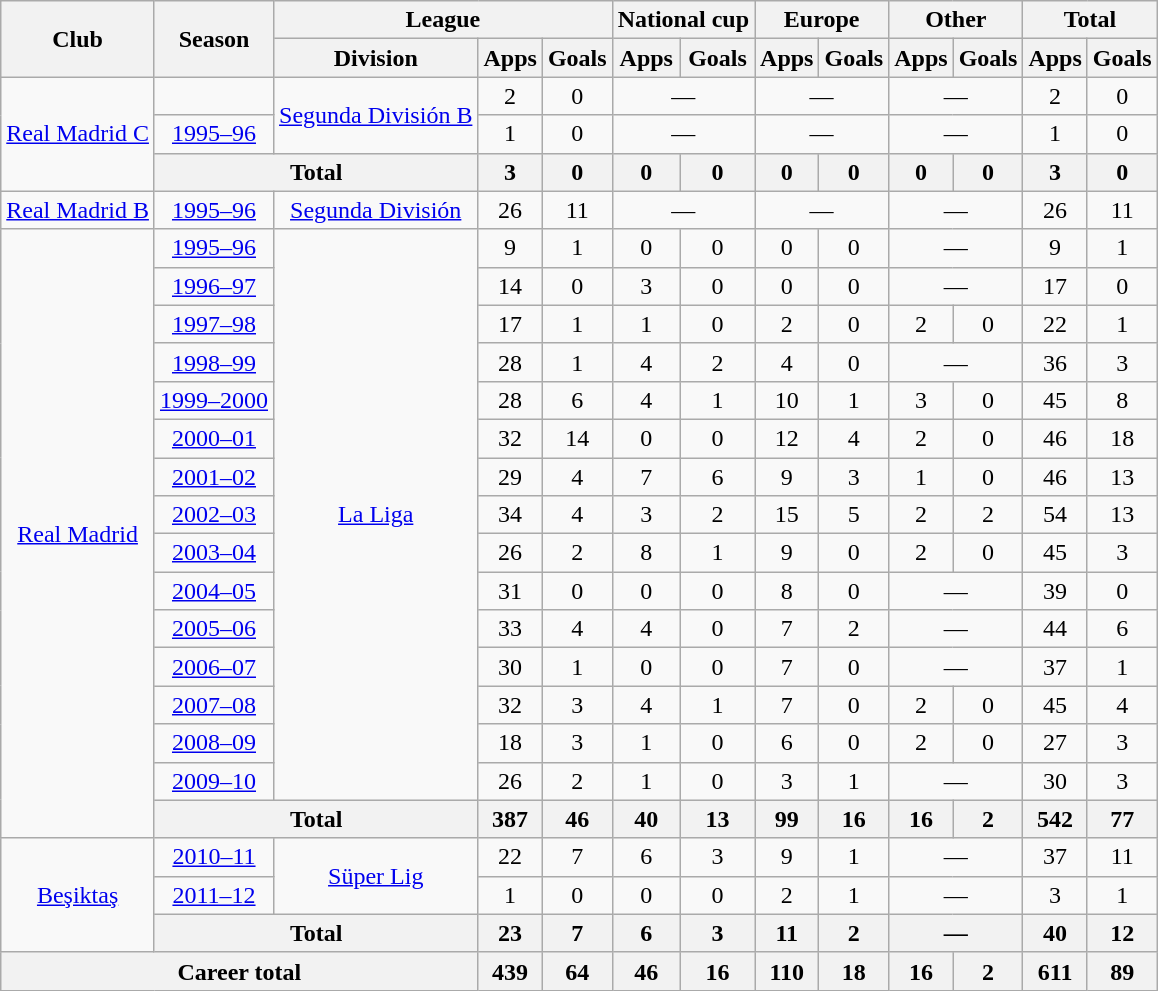<table class="wikitable" style="text-align:center">
<tr>
<th rowspan="2">Club</th>
<th rowspan="2">Season</th>
<th colspan="3">League</th>
<th colspan="2">National cup</th>
<th colspan="2">Europe</th>
<th colspan="2">Other</th>
<th colspan="2">Total</th>
</tr>
<tr>
<th>Division</th>
<th>Apps</th>
<th>Goals</th>
<th>Apps</th>
<th>Goals</th>
<th>Apps</th>
<th>Goals</th>
<th>Apps</th>
<th>Goals</th>
<th>Apps</th>
<th>Goals</th>
</tr>
<tr>
<td rowspan="3"><a href='#'>Real Madrid C</a></td>
<td></td>
<td rowspan="2"><a href='#'>Segunda División B</a></td>
<td>2</td>
<td>0</td>
<td colspan="2">—</td>
<td colspan="2">—</td>
<td colspan="2">—</td>
<td>2</td>
<td>0</td>
</tr>
<tr>
<td><a href='#'>1995–96</a></td>
<td>1</td>
<td>0</td>
<td colspan="2">—</td>
<td colspan="2">—</td>
<td colspan="2">—</td>
<td>1</td>
<td>0</td>
</tr>
<tr>
<th colspan="2">Total</th>
<th>3</th>
<th>0</th>
<th>0</th>
<th>0</th>
<th>0</th>
<th>0</th>
<th>0</th>
<th>0</th>
<th>3</th>
<th>0</th>
</tr>
<tr>
<td><a href='#'>Real Madrid B</a></td>
<td><a href='#'>1995–96</a></td>
<td><a href='#'>Segunda División</a></td>
<td>26</td>
<td>11</td>
<td colspan="2">—</td>
<td colspan="2">—</td>
<td colspan="2">—</td>
<td>26</td>
<td>11</td>
</tr>
<tr>
<td rowspan="16"><a href='#'>Real Madrid</a></td>
<td><a href='#'>1995–96</a></td>
<td rowspan="15"><a href='#'>La Liga</a></td>
<td>9</td>
<td>1</td>
<td>0</td>
<td>0</td>
<td>0</td>
<td>0</td>
<td colspan="2">—</td>
<td>9</td>
<td>1</td>
</tr>
<tr>
<td><a href='#'>1996–97</a></td>
<td>14</td>
<td>0</td>
<td>3</td>
<td>0</td>
<td>0</td>
<td>0</td>
<td colspan="2">—</td>
<td>17</td>
<td>0</td>
</tr>
<tr>
<td><a href='#'>1997–98</a></td>
<td>17</td>
<td>1</td>
<td>1</td>
<td>0</td>
<td>2</td>
<td>0</td>
<td>2</td>
<td>0</td>
<td>22</td>
<td>1</td>
</tr>
<tr>
<td><a href='#'>1998–99</a></td>
<td>28</td>
<td>1</td>
<td>4</td>
<td>2</td>
<td>4</td>
<td>0</td>
<td colspan="2">—</td>
<td>36</td>
<td>3</td>
</tr>
<tr>
<td><a href='#'>1999–2000</a></td>
<td>28</td>
<td>6</td>
<td>4</td>
<td>1</td>
<td>10</td>
<td>1</td>
<td>3</td>
<td>0</td>
<td>45</td>
<td>8</td>
</tr>
<tr>
<td><a href='#'>2000–01</a></td>
<td>32</td>
<td>14</td>
<td>0</td>
<td>0</td>
<td>12</td>
<td>4</td>
<td>2</td>
<td>0</td>
<td>46</td>
<td>18</td>
</tr>
<tr>
<td><a href='#'>2001–02</a></td>
<td>29</td>
<td>4</td>
<td>7</td>
<td>6</td>
<td>9</td>
<td>3</td>
<td>1</td>
<td>0</td>
<td>46</td>
<td>13</td>
</tr>
<tr>
<td><a href='#'>2002–03</a></td>
<td>34</td>
<td>4</td>
<td>3</td>
<td>2</td>
<td>15</td>
<td>5</td>
<td>2</td>
<td>2</td>
<td>54</td>
<td>13</td>
</tr>
<tr>
<td><a href='#'>2003–04</a></td>
<td>26</td>
<td>2</td>
<td>8</td>
<td>1</td>
<td>9</td>
<td>0</td>
<td>2</td>
<td>0</td>
<td>45</td>
<td>3</td>
</tr>
<tr>
<td><a href='#'>2004–05</a></td>
<td>31</td>
<td>0</td>
<td>0</td>
<td>0</td>
<td>8</td>
<td>0</td>
<td colspan="2">—</td>
<td>39</td>
<td>0</td>
</tr>
<tr>
<td><a href='#'>2005–06</a></td>
<td>33</td>
<td>4</td>
<td>4</td>
<td>0</td>
<td>7</td>
<td>2</td>
<td colspan="2">—</td>
<td>44</td>
<td>6</td>
</tr>
<tr>
<td><a href='#'>2006–07</a></td>
<td>30</td>
<td>1</td>
<td>0</td>
<td>0</td>
<td>7</td>
<td>0</td>
<td colspan="2">—</td>
<td>37</td>
<td>1</td>
</tr>
<tr>
<td><a href='#'>2007–08</a></td>
<td>32</td>
<td>3</td>
<td>4</td>
<td>1</td>
<td>7</td>
<td>0</td>
<td>2</td>
<td>0</td>
<td>45</td>
<td>4</td>
</tr>
<tr>
<td><a href='#'>2008–09</a></td>
<td>18</td>
<td>3</td>
<td>1</td>
<td>0</td>
<td>6</td>
<td>0</td>
<td>2</td>
<td>0</td>
<td>27</td>
<td>3</td>
</tr>
<tr>
<td><a href='#'>2009–10</a></td>
<td>26</td>
<td>2</td>
<td>1</td>
<td>0</td>
<td>3</td>
<td>1</td>
<td colspan="2">—</td>
<td>30</td>
<td>3</td>
</tr>
<tr>
<th colspan="2">Total</th>
<th>387</th>
<th>46</th>
<th>40</th>
<th>13</th>
<th>99</th>
<th>16</th>
<th>16</th>
<th>2</th>
<th>542</th>
<th>77</th>
</tr>
<tr>
<td rowspan="3"><a href='#'>Beşiktaş</a></td>
<td><a href='#'>2010–11</a></td>
<td rowspan="2"><a href='#'>Süper Lig</a></td>
<td>22</td>
<td>7</td>
<td>6</td>
<td>3</td>
<td>9</td>
<td>1</td>
<td colspan="2">—</td>
<td>37</td>
<td>11</td>
</tr>
<tr>
<td><a href='#'>2011–12</a></td>
<td>1</td>
<td>0</td>
<td>0</td>
<td>0</td>
<td>2</td>
<td>1</td>
<td colspan="2">—</td>
<td>3</td>
<td>1</td>
</tr>
<tr>
<th colspan="2">Total</th>
<th>23</th>
<th>7</th>
<th>6</th>
<th>3</th>
<th>11</th>
<th>2</th>
<th colspan="2">—</th>
<th>40</th>
<th>12</th>
</tr>
<tr>
<th colspan="3">Career total</th>
<th>439</th>
<th>64</th>
<th>46</th>
<th>16</th>
<th>110</th>
<th>18</th>
<th>16</th>
<th>2</th>
<th>611</th>
<th>89</th>
</tr>
</table>
